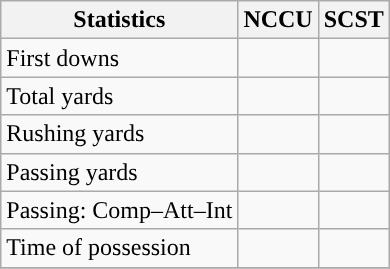<table class="wikitable" style="float: left;">
<tr>
<th>Statistics</th>
<th>NCCU</th>
<th>SCST</th>
</tr>
<tr>
<td>First downs</td>
<td></td>
<td></td>
</tr>
<tr>
<td>Total yards</td>
<td></td>
<td></td>
</tr>
<tr>
<td>Rushing yards</td>
<td></td>
<td></td>
</tr>
<tr>
<td>Passing yards</td>
<td></td>
<td></td>
</tr>
<tr>
<td>Passing: Comp–Att–Int</td>
<td></td>
<td></td>
</tr>
<tr>
<td>Time of possession</td>
<td></td>
<td></td>
</tr>
<tr>
</tr>
</table>
